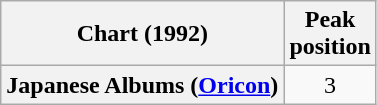<table class="wikitable plainrowheaders" style="text-align:center">
<tr>
<th scope="col">Chart (1992)</th>
<th scope="col">Peak<br> position</th>
</tr>
<tr>
<th scope="row">Japanese Albums (<a href='#'>Oricon</a>)</th>
<td>3</td>
</tr>
</table>
